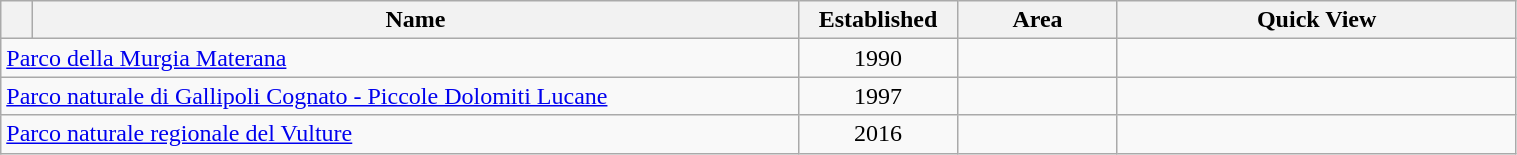<table class="wikitable sortable" border="1" width="80%">
<tr>
<th style="width:2%" class="unsortable"></th>
<th style="width:48%">Name</th>
<th style="width:10%">Established</th>
<th style="width:10%">Area</th>
<th style="width:25%" class="unsortable">Quick View</th>
</tr>
<tr>
<td colspan="2"><a href='#'>Parco della Murgia Materana</a></td>
<td align="center">1990</td>
<td align="center"></td>
<td></td>
</tr>
<tr>
<td colspan="2"><a href='#'>Parco naturale di Gallipoli Cognato - Piccole Dolomiti Lucane</a></td>
<td align="center">1997</td>
<td align="center"></td>
<td></td>
</tr>
<tr>
<td colspan="2"><a href='#'>Parco naturale regionale del Vulture</a></td>
<td align="center">2016</td>
<td align="center"></td>
<td></td>
</tr>
</table>
